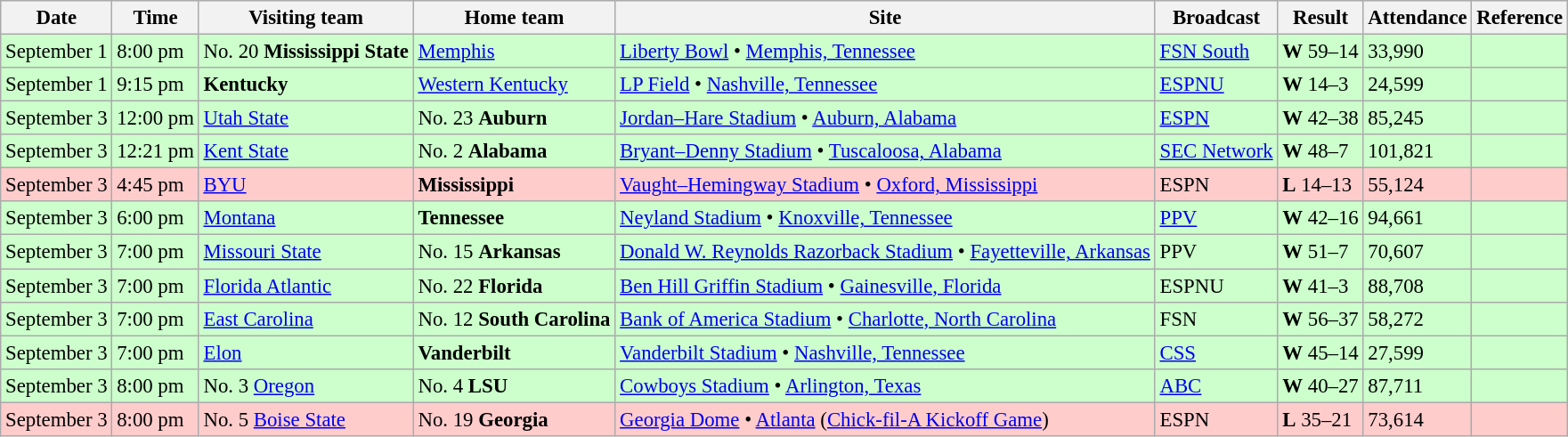<table class="wikitable" style="font-size:95%;">
<tr>
<th>Date</th>
<th>Time</th>
<th>Visiting team</th>
<th>Home team</th>
<th>Site</th>
<th>Broadcast</th>
<th>Result</th>
<th>Attendance</th>
<th class="unsortable">Reference</th>
</tr>
<tr bgcolor=ccffcc>
<td>September 1</td>
<td>8:00 pm</td>
<td>No. 20 <strong>Mississippi State</strong></td>
<td><a href='#'>Memphis</a></td>
<td><a href='#'>Liberty Bowl</a> • <a href='#'>Memphis, Tennessee</a></td>
<td><a href='#'>FSN South</a></td>
<td><strong>W</strong> 59–14</td>
<td>33,990</td>
<td align="center"></td>
</tr>
<tr bgcolor=ccffcc>
<td>September 1</td>
<td>9:15 pm</td>
<td><strong>Kentucky</strong></td>
<td><a href='#'>Western Kentucky</a></td>
<td><a href='#'>LP Field</a> • <a href='#'>Nashville, Tennessee</a></td>
<td><a href='#'>ESPNU</a></td>
<td><strong>W</strong> 14–3</td>
<td>24,599</td>
<td align="center"></td>
</tr>
<tr bgcolor=ccffcc>
<td>September 3</td>
<td>12:00 pm</td>
<td><a href='#'>Utah State</a></td>
<td>No. 23 <strong>Auburn</strong></td>
<td><a href='#'>Jordan–Hare Stadium</a> • <a href='#'>Auburn, Alabama</a></td>
<td><a href='#'>ESPN</a></td>
<td><strong>W</strong> 42–38</td>
<td>85,245</td>
<td align="center"></td>
</tr>
<tr bgcolor=ccffcc>
<td>September 3</td>
<td>12:21 pm</td>
<td><a href='#'>Kent State</a></td>
<td>No. 2 <strong>Alabama</strong></td>
<td><a href='#'>Bryant–Denny Stadium</a> • <a href='#'>Tuscaloosa, Alabama</a></td>
<td><a href='#'>SEC Network</a></td>
<td><strong>W</strong> 48–7</td>
<td>101,821</td>
<td align="center"></td>
</tr>
<tr bgcolor=ffcccc>
<td>September 3</td>
<td>4:45 pm</td>
<td><a href='#'>BYU</a></td>
<td><strong>Mississippi</strong></td>
<td><a href='#'>Vaught–Hemingway Stadium</a> • <a href='#'>Oxford, Mississippi</a></td>
<td>ESPN</td>
<td><strong>L</strong> 14–13</td>
<td>55,124</td>
<td align="center"></td>
</tr>
<tr bgcolor=ccffcc>
<td>September 3</td>
<td>6:00 pm</td>
<td><a href='#'>Montana</a></td>
<td><strong>Tennessee</strong></td>
<td><a href='#'>Neyland Stadium</a> • <a href='#'>Knoxville, Tennessee</a></td>
<td><a href='#'>PPV</a></td>
<td><strong>W</strong> 42–16</td>
<td>94,661</td>
<td align="center"></td>
</tr>
<tr bgcolor=ccffcc>
<td>September 3</td>
<td>7:00 pm</td>
<td><a href='#'>Missouri State</a></td>
<td>No. 15 <strong>Arkansas</strong></td>
<td><a href='#'>Donald W. Reynolds Razorback Stadium</a> • <a href='#'>Fayetteville, Arkansas</a></td>
<td>PPV</td>
<td><strong>W</strong> 51–7</td>
<td>70,607</td>
<td align="center"></td>
</tr>
<tr bgcolor=ccffcc>
<td>September 3</td>
<td>7:00 pm</td>
<td><a href='#'>Florida Atlantic</a></td>
<td>No. 22 <strong>Florida</strong></td>
<td><a href='#'>Ben Hill Griffin Stadium</a> • <a href='#'>Gainesville, Florida</a></td>
<td>ESPNU</td>
<td><strong>W</strong> 41–3</td>
<td>88,708</td>
<td align="center"></td>
</tr>
<tr bgcolor=ccffcc>
<td>September 3</td>
<td>7:00 pm</td>
<td><a href='#'>East Carolina</a></td>
<td>No. 12 <strong>South Carolina</strong></td>
<td><a href='#'>Bank of America Stadium</a> • <a href='#'>Charlotte, North Carolina</a></td>
<td>FSN</td>
<td><strong>W</strong> 56–37</td>
<td>58,272</td>
<td align="center"></td>
</tr>
<tr bgcolor=ccffcc>
<td>September 3</td>
<td>7:00 pm</td>
<td><a href='#'>Elon</a></td>
<td><strong>Vanderbilt</strong></td>
<td><a href='#'>Vanderbilt Stadium</a> • <a href='#'>Nashville, Tennessee</a></td>
<td><a href='#'>CSS</a></td>
<td><strong>W</strong> 45–14</td>
<td>27,599</td>
<td align="center"></td>
</tr>
<tr bgcolor=ccffcc>
<td>September 3</td>
<td>8:00 pm</td>
<td>No. 3 <a href='#'>Oregon</a></td>
<td>No. 4 <strong>LSU</strong></td>
<td><a href='#'>Cowboys Stadium</a> • <a href='#'>Arlington, Texas</a></td>
<td><a href='#'>ABC</a></td>
<td><strong>W</strong> 40–27</td>
<td>87,711</td>
<td align="center"></td>
</tr>
<tr bgcolor=ffcccc>
<td>September 3</td>
<td>8:00 pm</td>
<td>No. 5 <a href='#'>Boise State</a></td>
<td>No. 19 <strong>Georgia</strong></td>
<td><a href='#'>Georgia Dome</a> • <a href='#'>Atlanta</a> (<a href='#'>Chick-fil-A Kickoff Game</a>)</td>
<td>ESPN</td>
<td><strong>L</strong> 35–21</td>
<td>73,614</td>
<td align="center"></td>
</tr>
</table>
